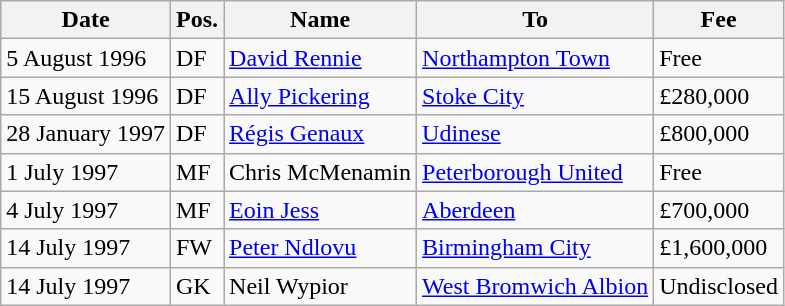<table class="wikitable">
<tr>
<th>Date</th>
<th>Pos.</th>
<th>Name</th>
<th>To</th>
<th>Fee</th>
</tr>
<tr>
<td>5 August 1996</td>
<td>DF</td>
<td> <a href='#'>David Rennie</a></td>
<td> <a href='#'>Northampton Town</a></td>
<td>Free</td>
</tr>
<tr>
<td>15 August 1996</td>
<td>DF</td>
<td> <a href='#'>Ally Pickering</a></td>
<td> <a href='#'>Stoke City</a></td>
<td>£280,000</td>
</tr>
<tr>
<td>28 January 1997</td>
<td>DF</td>
<td> <a href='#'>Régis Genaux</a></td>
<td> <a href='#'>Udinese</a></td>
<td>£800,000</td>
</tr>
<tr>
<td>1 July 1997</td>
<td>MF</td>
<td> Chris McMenamin</td>
<td> <a href='#'>Peterborough United</a></td>
<td>Free</td>
</tr>
<tr>
<td>4 July 1997</td>
<td>MF</td>
<td> <a href='#'>Eoin Jess</a></td>
<td> <a href='#'>Aberdeen</a></td>
<td>£700,000</td>
</tr>
<tr>
<td>14 July 1997</td>
<td>FW</td>
<td> <a href='#'>Peter Ndlovu</a></td>
<td> <a href='#'>Birmingham City</a></td>
<td>£1,600,000</td>
</tr>
<tr>
<td>14 July 1997</td>
<td>GK</td>
<td> Neil Wypior</td>
<td> <a href='#'>West Bromwich Albion</a></td>
<td>Undisclosed</td>
</tr>
</table>
